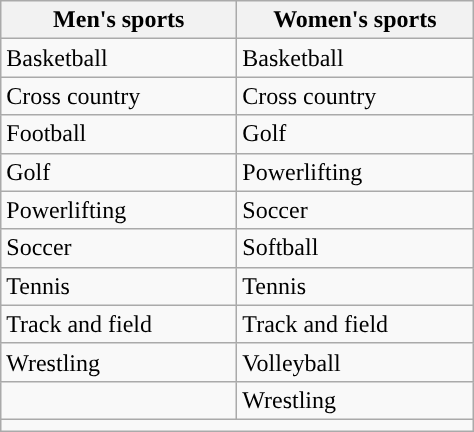<table class="wikitable"; style= "text-align: ">
<tr>
<th width=150px>Men's sports</th>
<th width=150px>Women's sports</th>
</tr>
<tr>
<td>Basketball</td>
<td>Basketball</td>
</tr>
<tr>
<td>Cross country</td>
<td>Cross country</td>
</tr>
<tr>
<td>Football</td>
<td>Golf</td>
</tr>
<tr>
<td>Golf</td>
<td>Powerlifting</td>
</tr>
<tr>
<td>Powerlifting</td>
<td>Soccer</td>
</tr>
<tr>
<td>Soccer</td>
<td>Softball</td>
</tr>
<tr>
<td>Tennis</td>
<td>Tennis</td>
</tr>
<tr>
<td>Track and field</td>
<td>Track and field</td>
</tr>
<tr>
<td>Wrestling</td>
<td>Volleyball</td>
</tr>
<tr>
<td></td>
<td>Wrestling</td>
</tr>
<tr>
<td colspan=2></td>
</tr>
</table>
